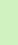<table class="toccolours" style="margin-left: 2em; margin-bottom: 1em; margin-top: 1em; margin-right: 10em; background:#D0F0C0; color:black; max-width: 100%;" cellspacing="5">
<tr>
<td style="text-align: left;"><br></td>
</tr>
</table>
